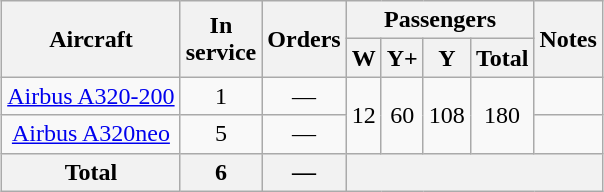<table class="wikitable" style="margin:0.5em auto; text-align:center">
<tr>
<th rowspan=2>Aircraft</th>
<th rowspan=2>In <br> service</th>
<th rowspan=2>Orders</th>
<th colspan=4>Passengers</th>
<th rowspan=2>Notes</th>
</tr>
<tr>
<th><abbr>W</abbr></th>
<th><abbr>Y+</abbr></th>
<th><abbr>Y</abbr></th>
<th>Total</th>
</tr>
<tr>
<td><a href='#'>Airbus A320-200</a></td>
<td>1</td>
<td>—</td>
<td rowspan=2>12</td>
<td rowspan=2>60</td>
<td rowspan=2>108</td>
<td rowspan=2>180</td>
<td></td>
</tr>
<tr>
<td><a href='#'>Airbus A320neo</a></td>
<td>5</td>
<td>—</td>
<td></td>
</tr>
<tr>
<th>Total</th>
<th>6</th>
<th>—</th>
<th colspan=5></th>
</tr>
</table>
